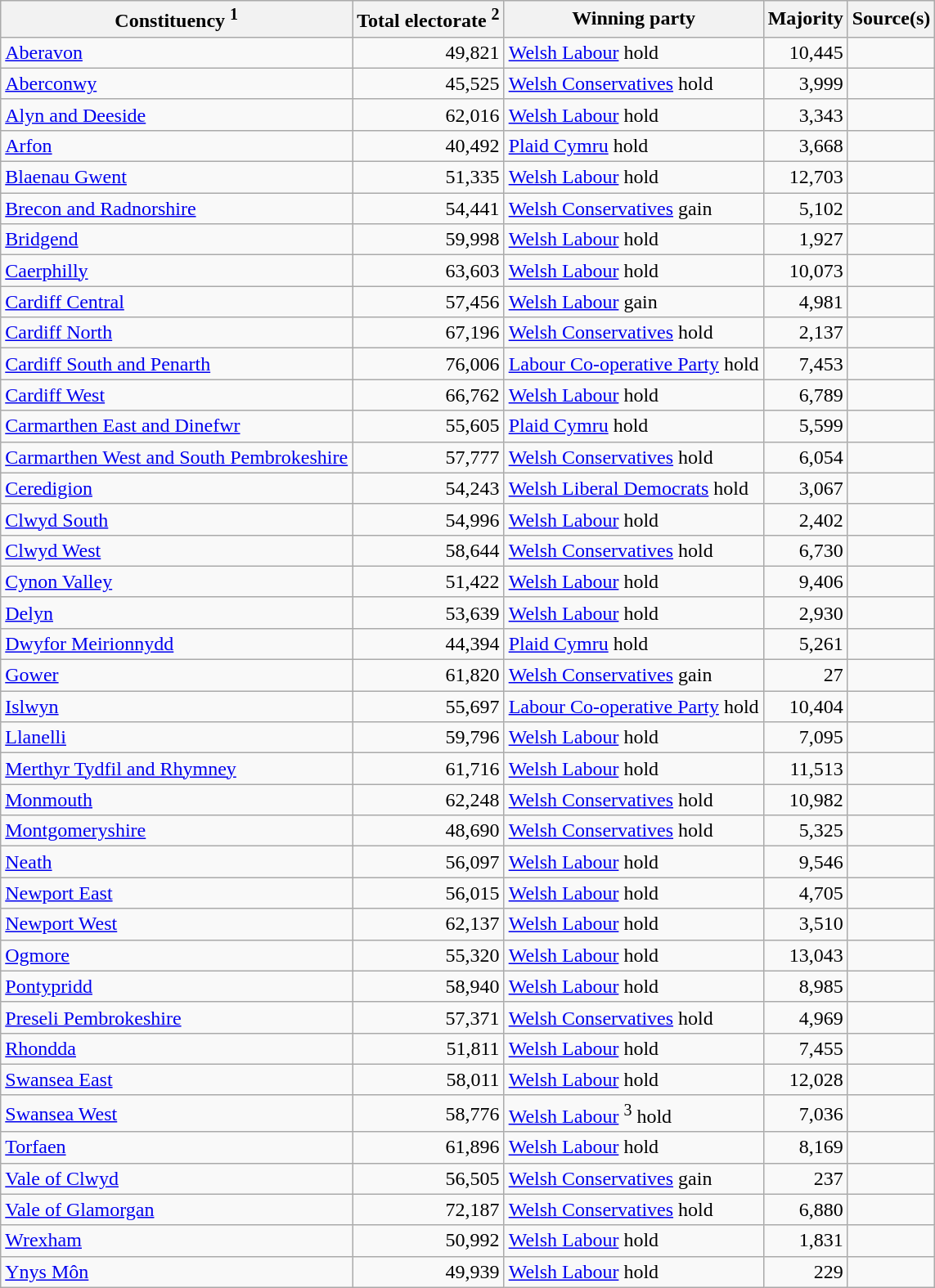<table class="wikitable">
<tr>
<th>Constituency <sup>1</sup></th>
<th>Total electorate <sup>2</sup></th>
<th>Winning party</th>
<th>Majority</th>
<th>Source(s)</th>
</tr>
<tr>
<td><a href='#'>Aberavon</a></td>
<td style="text-align: right;">49,821</td>
<td><a href='#'>Welsh Labour</a> hold</td>
<td style="text-align: right;">10,445</td>
<td></td>
</tr>
<tr>
<td><a href='#'>Aberconwy</a></td>
<td style="text-align: right;">45,525</td>
<td><a href='#'>Welsh Conservatives</a> hold</td>
<td style="text-align: right;">3,999</td>
<td></td>
</tr>
<tr>
<td><a href='#'>Alyn and Deeside</a></td>
<td style="text-align: right;">62,016</td>
<td><a href='#'>Welsh Labour</a> hold</td>
<td style="text-align: right;">3,343</td>
<td></td>
</tr>
<tr>
<td><a href='#'>Arfon</a></td>
<td style="text-align: right;">40,492</td>
<td><a href='#'>Plaid Cymru</a> hold</td>
<td style="text-align: right;">3,668</td>
<td></td>
</tr>
<tr>
<td><a href='#'>Blaenau Gwent</a></td>
<td style="text-align: right;">51,335</td>
<td><a href='#'>Welsh Labour</a> hold</td>
<td style="text-align: right;">12,703</td>
<td></td>
</tr>
<tr>
<td><a href='#'>Brecon and Radnorshire</a></td>
<td style="text-align: right;">54,441</td>
<td><a href='#'>Welsh Conservatives</a> gain</td>
<td style="text-align: right;">5,102</td>
<td></td>
</tr>
<tr>
<td><a href='#'>Bridgend</a></td>
<td style="text-align: right;">59,998</td>
<td><a href='#'>Welsh Labour</a> hold</td>
<td style="text-align: right;">1,927</td>
<td></td>
</tr>
<tr>
<td><a href='#'>Caerphilly</a></td>
<td style="text-align: right;">63,603</td>
<td><a href='#'>Welsh Labour</a> hold</td>
<td style="text-align: right;">10,073</td>
<td></td>
</tr>
<tr>
<td><a href='#'>Cardiff Central</a></td>
<td style="text-align: right;">57,456</td>
<td><a href='#'>Welsh Labour</a> gain</td>
<td style="text-align: right;">4,981</td>
<td></td>
</tr>
<tr>
<td><a href='#'>Cardiff North</a></td>
<td style="text-align: right;">67,196</td>
<td><a href='#'>Welsh Conservatives</a> hold</td>
<td style="text-align: right;">2,137</td>
<td></td>
</tr>
<tr>
<td><a href='#'>Cardiff South and Penarth</a></td>
<td style="text-align: right;">76,006</td>
<td><a href='#'>Labour Co-operative Party</a> hold</td>
<td style="text-align: right;">7,453</td>
<td></td>
</tr>
<tr>
<td><a href='#'>Cardiff West</a></td>
<td style="text-align: right;">66,762</td>
<td><a href='#'>Welsh Labour</a> hold</td>
<td style="text-align: right;">6,789</td>
<td></td>
</tr>
<tr>
<td><a href='#'>Carmarthen East and Dinefwr</a></td>
<td style="text-align: right;">55,605</td>
<td><a href='#'>Plaid Cymru</a> hold</td>
<td style="text-align: right;">5,599</td>
<td></td>
</tr>
<tr>
<td><a href='#'>Carmarthen West and South Pembrokeshire</a></td>
<td style="text-align: right;">57,777</td>
<td><a href='#'>Welsh Conservatives</a> hold</td>
<td style="text-align: right;">6,054</td>
<td></td>
</tr>
<tr>
<td><a href='#'>Ceredigion</a></td>
<td style="text-align: right;">54,243</td>
<td><a href='#'>Welsh Liberal Democrats</a> hold</td>
<td style="text-align: right;">3,067</td>
<td></td>
</tr>
<tr>
<td><a href='#'>Clwyd South</a></td>
<td style="text-align: right;">54,996</td>
<td><a href='#'>Welsh Labour</a> hold</td>
<td style="text-align: right;">2,402</td>
<td></td>
</tr>
<tr>
<td><a href='#'>Clwyd West</a></td>
<td style="text-align: right;">58,644</td>
<td><a href='#'>Welsh Conservatives</a> hold</td>
<td style="text-align: right;">6,730</td>
<td></td>
</tr>
<tr>
<td><a href='#'>Cynon Valley</a></td>
<td style="text-align: right;">51,422</td>
<td><a href='#'>Welsh Labour</a> hold</td>
<td style="text-align: right;">9,406</td>
<td></td>
</tr>
<tr>
<td><a href='#'>Delyn</a></td>
<td style="text-align: right;">53,639</td>
<td><a href='#'>Welsh Labour</a> hold</td>
<td style="text-align: right;">2,930</td>
<td></td>
</tr>
<tr>
<td><a href='#'>Dwyfor Meirionnydd</a></td>
<td style="text-align: right;">44,394</td>
<td><a href='#'>Plaid Cymru</a> hold</td>
<td style="text-align: right;">5,261</td>
<td></td>
</tr>
<tr>
<td><a href='#'>Gower</a></td>
<td style="text-align: right;">61,820</td>
<td><a href='#'>Welsh Conservatives</a> gain</td>
<td style="text-align: right;">27</td>
<td></td>
</tr>
<tr>
<td><a href='#'>Islwyn</a></td>
<td style="text-align: right;">55,697</td>
<td><a href='#'>Labour Co-operative Party</a> hold</td>
<td style="text-align: right;">10,404</td>
<td></td>
</tr>
<tr>
<td><a href='#'>Llanelli</a></td>
<td style="text-align: right;">59,796</td>
<td><a href='#'>Welsh Labour</a> hold</td>
<td style="text-align: right;">7,095</td>
<td></td>
</tr>
<tr>
<td><a href='#'>Merthyr Tydfil and Rhymney</a></td>
<td style="text-align: right;">61,716</td>
<td><a href='#'>Welsh Labour</a> hold</td>
<td style="text-align: right;">11,513</td>
<td></td>
</tr>
<tr>
<td><a href='#'>Monmouth</a></td>
<td style="text-align: right;">62,248</td>
<td><a href='#'>Welsh Conservatives</a> hold</td>
<td style="text-align: right;">10,982</td>
<td></td>
</tr>
<tr>
<td><a href='#'>Montgomeryshire</a></td>
<td style="text-align: right;">48,690</td>
<td><a href='#'>Welsh Conservatives</a> hold</td>
<td style="text-align: right;">5,325</td>
<td></td>
</tr>
<tr>
<td><a href='#'>Neath</a></td>
<td style="text-align: right;">56,097</td>
<td><a href='#'>Welsh Labour</a> hold</td>
<td style="text-align: right;">9,546</td>
<td></td>
</tr>
<tr>
<td><a href='#'>Newport East</a></td>
<td style="text-align: right;">56,015</td>
<td><a href='#'>Welsh Labour</a> hold</td>
<td style="text-align: right;">4,705</td>
<td></td>
</tr>
<tr>
<td><a href='#'>Newport West</a></td>
<td style="text-align: right;">62,137</td>
<td><a href='#'>Welsh Labour</a> hold</td>
<td style="text-align: right;">3,510</td>
<td></td>
</tr>
<tr>
<td><a href='#'>Ogmore</a></td>
<td style="text-align: right;">55,320</td>
<td><a href='#'>Welsh Labour</a> hold</td>
<td style="text-align: right;">13,043</td>
<td></td>
</tr>
<tr>
<td><a href='#'>Pontypridd</a></td>
<td style="text-align: right;">58,940</td>
<td><a href='#'>Welsh Labour</a> hold</td>
<td style="text-align: right;">8,985</td>
<td></td>
</tr>
<tr>
<td><a href='#'>Preseli Pembrokeshire</a></td>
<td style="text-align: right;">57,371</td>
<td><a href='#'>Welsh Conservatives</a> hold</td>
<td style="text-align: right;">4,969</td>
<td></td>
</tr>
<tr>
<td><a href='#'>Rhondda</a></td>
<td style="text-align: right;">51,811</td>
<td><a href='#'>Welsh Labour</a> hold</td>
<td style="text-align: right;">7,455</td>
<td></td>
</tr>
<tr>
<td><a href='#'>Swansea East</a></td>
<td style="text-align: right;">58,011</td>
<td><a href='#'>Welsh Labour</a> hold</td>
<td style="text-align: right;">12,028</td>
<td></td>
</tr>
<tr>
<td><a href='#'>Swansea West</a></td>
<td style="text-align: right;">58,776</td>
<td><a href='#'>Welsh Labour</a> <sup>3</sup> hold</td>
<td style="text-align: right;">7,036</td>
<td></td>
</tr>
<tr>
<td><a href='#'>Torfaen</a></td>
<td style="text-align: right;">61,896</td>
<td><a href='#'>Welsh Labour</a> hold</td>
<td style="text-align: right;">8,169</td>
<td></td>
</tr>
<tr>
<td><a href='#'>Vale of Clwyd</a></td>
<td style="text-align: right;">56,505</td>
<td><a href='#'>Welsh Conservatives</a> gain</td>
<td style="text-align: right;">237</td>
<td></td>
</tr>
<tr>
<td><a href='#'>Vale of Glamorgan</a></td>
<td style="text-align: right;">72,187</td>
<td><a href='#'>Welsh Conservatives</a> hold</td>
<td style="text-align: right;">6,880</td>
<td></td>
</tr>
<tr>
<td><a href='#'>Wrexham</a></td>
<td style="text-align: right;">50,992</td>
<td><a href='#'>Welsh Labour</a> hold</td>
<td style="text-align: right;">1,831</td>
<td></td>
</tr>
<tr>
<td><a href='#'>Ynys Môn</a></td>
<td style="text-align: right;">49,939</td>
<td><a href='#'>Welsh Labour</a> hold</td>
<td style="text-align: right;">229</td>
<td></td>
</tr>
</table>
